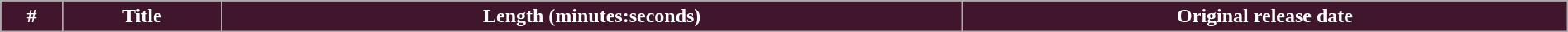<table class="wikitable plainrowheaders" style="width:100%;">
<tr style="color:white">
<th style="background-color: #40162D;"><span>#</span></th>
<th style="background-color: #40162D;"><span>Title</span></th>
<th style="background-color: #40162D;"><span>Length (minutes:seconds)</span></th>
<th style="background-color: #40162D;"><span>Original release date</span><br>







</th>
</tr>
</table>
